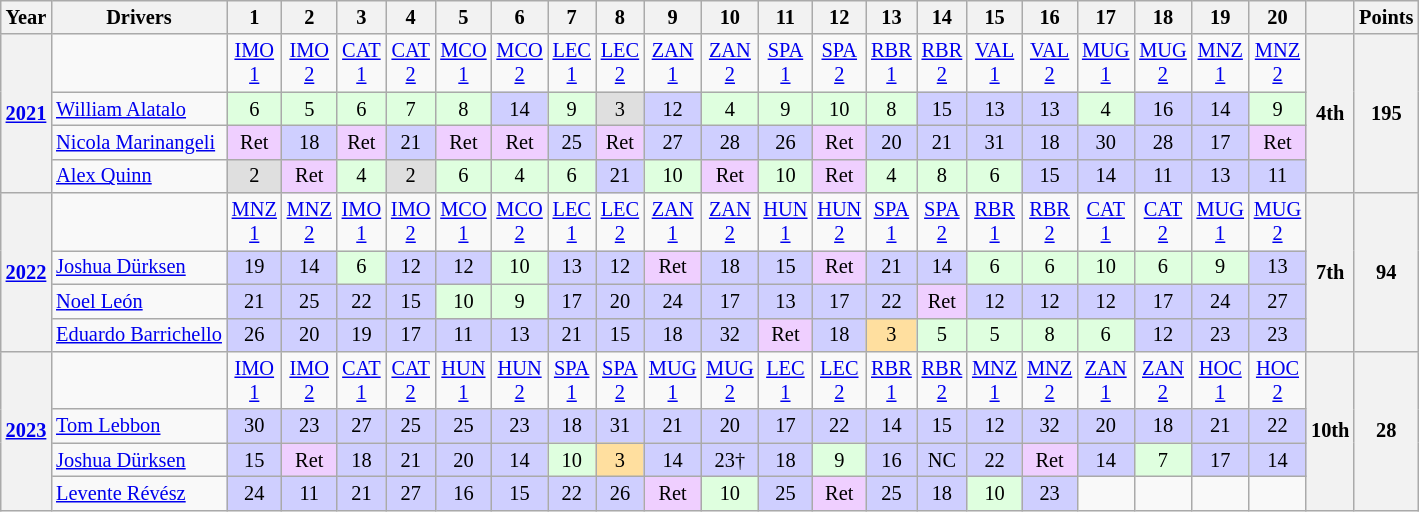<table class="wikitable" style="text-align:center; font-size:85%">
<tr>
<th>Year</th>
<th>Drivers</th>
<th>1</th>
<th>2</th>
<th>3</th>
<th>4</th>
<th>5</th>
<th>6</th>
<th>7</th>
<th>8</th>
<th>9</th>
<th>10</th>
<th>11</th>
<th>12</th>
<th>13</th>
<th>14</th>
<th>15</th>
<th>16</th>
<th>17</th>
<th>18</th>
<th>19</th>
<th>20</th>
<th></th>
<th>Points</th>
</tr>
<tr>
<th rowspan="4"><a href='#'>2021</a></th>
<td></td>
<td><a href='#'>IMO<br>1</a></td>
<td><a href='#'>IMO<br>2</a></td>
<td><a href='#'>CAT<br>1</a></td>
<td><a href='#'>CAT<br>2</a></td>
<td><a href='#'>MCO<br>1</a></td>
<td><a href='#'>MCO<br>2</a></td>
<td><a href='#'>LEC<br>1</a></td>
<td><a href='#'>LEC<br>2</a></td>
<td><a href='#'>ZAN<br>1</a></td>
<td><a href='#'>ZAN<br>2</a></td>
<td><a href='#'>SPA<br>1</a></td>
<td><a href='#'>SPA<br>2</a></td>
<td><a href='#'>RBR<br>1</a></td>
<td><a href='#'>RBR<br>2</a></td>
<td><a href='#'>VAL<br>1</a></td>
<td><a href='#'>VAL<br>2</a></td>
<td><a href='#'>MUG<br>1</a></td>
<td><a href='#'>MUG<br>2</a></td>
<td><a href='#'>MNZ<br>1</a></td>
<td><a href='#'>MNZ<br>2</a></td>
<th rowspan="4">4th</th>
<th rowspan="4">195</th>
</tr>
<tr>
<td align="left"> <a href='#'>William Alatalo</a></td>
<td style="background:#dfffdf;">6</td>
<td style="background:#dfffdf;">5</td>
<td style="background:#dfffdf;">6</td>
<td style="background:#dfffdf;">7</td>
<td style="background:#dfffdf;">8</td>
<td style="background:#cfcfff;">14</td>
<td style="background:#dfffdf;">9</td>
<td style="background:#dfdfdf;">3</td>
<td style="background:#cfcfff;">12</td>
<td style="background:#dfffdf;">4</td>
<td style="background:#dfffdf;">9</td>
<td style="background:#dfffdf;">10</td>
<td style="background:#dfffdf;">8</td>
<td style="background:#cfcfff;">15</td>
<td style="background:#cfcfff;">13</td>
<td style="background:#cfcfff;">13</td>
<td style="background:#dfffdf;">4</td>
<td style="background:#cfcfff;">16</td>
<td style="background:#cfcfff;">14</td>
<td style="background:#dfffdf;">9</td>
</tr>
<tr>
<td align="left"> <a href='#'>Nicola Marinangeli</a></td>
<td style="background:#EFCFFF;">Ret</td>
<td style="background:#cfcfff;">18</td>
<td style="background:#efcfff;">Ret</td>
<td style="background:#cfcfff;">21</td>
<td style="background:#efcfff;">Ret</td>
<td style="background:#efcfff;">Ret</td>
<td style="background:#cfcfff;">25</td>
<td style="background:#efcfff;">Ret</td>
<td style="background:#cfcfff;">27</td>
<td style="background:#cfcfff;">28</td>
<td style="background:#cfcfff;">26</td>
<td style="background:#EFCFFF;">Ret</td>
<td style="background:#cfcfff;">20</td>
<td style="background:#cfcfff;">21</td>
<td style="background:#cfcfff;">31</td>
<td style="background:#cfcfff;">18</td>
<td style="background:#cfcfff;">30</td>
<td style="background:#cfcfff;">28</td>
<td style="background:#cfcfff;">17</td>
<td style="background:#efcfff;">Ret</td>
</tr>
<tr>
<td align="left"> <a href='#'>Alex Quinn</a></td>
<td style="background:#dfdfdf;">2</td>
<td style="background:#EFCFFF;">Ret</td>
<td style="background:#dfffdf;">4</td>
<td style="background:#dfdfdf;">2</td>
<td style="background:#dfffdf;">6</td>
<td style="background:#dfffdf;">4</td>
<td style="background:#dfffdf;">6</td>
<td style="background:#cfcfff;">21</td>
<td style="background:#dfffdf;">10</td>
<td style="background:#efcfff;">Ret</td>
<td style="background:#dfffdf;">10</td>
<td style="background:#efcfff;">Ret</td>
<td style="background:#dfffdf;">4</td>
<td style="background:#dfffdf;">8</td>
<td style="background:#dfffdf;">6</td>
<td style="background:#cfcfff;">15</td>
<td style="background:#cfcfff;">14</td>
<td style="background:#cfcfff;">11</td>
<td style="background:#cfcfff;">13</td>
<td style="background:#cfcfff;">11</td>
</tr>
<tr>
<th rowspan="4"><a href='#'>2022</a></th>
<td></td>
<td><a href='#'>MNZ<br>1</a></td>
<td><a href='#'>MNZ<br>2</a></td>
<td><a href='#'>IMO<br>1</a></td>
<td><a href='#'>IMO<br>2</a></td>
<td><a href='#'>MCO<br>1</a></td>
<td><a href='#'>MCO<br>2</a></td>
<td><a href='#'>LEC<br>1</a></td>
<td><a href='#'>LEC<br>2</a></td>
<td><a href='#'>ZAN<br>1</a></td>
<td><a href='#'>ZAN<br>2</a></td>
<td><a href='#'>HUN<br>1</a></td>
<td><a href='#'>HUN<br>2</a></td>
<td><a href='#'>SPA<br>1</a></td>
<td><a href='#'>SPA<br>2</a></td>
<td><a href='#'>RBR<br>1</a></td>
<td><a href='#'>RBR<br>2</a></td>
<td><a href='#'>CAT<br>1</a></td>
<td><a href='#'>CAT<br>2</a></td>
<td><a href='#'>MUG<br>1</a></td>
<td><a href='#'>MUG<br>2</a></td>
<th rowspan="4" style="background:#">7th</th>
<th rowspan="4" style="background:#">94</th>
</tr>
<tr>
<td align="left"> <a href='#'>Joshua Dürksen</a></td>
<td style="background:#cfcfff;">19</td>
<td style="background:#cfcfff;">14</td>
<td style="background:#dfffdf;">6</td>
<td style="background:#cfcfff;">12</td>
<td style="background:#cfcfff;">12</td>
<td style="background:#dfffdf;">10</td>
<td style="background:#cfcfff;">13</td>
<td style="background:#cfcfff;">12</td>
<td style="background:#efcfff;">Ret</td>
<td style="background:#cfcfff;">18</td>
<td style="background:#cfcfff;">15</td>
<td style="background:#efcfff;">Ret</td>
<td style="background:#cfcfff;">21</td>
<td style="background:#cfcfff;">14</td>
<td style="background:#dfffdf;">6</td>
<td style="background:#dfffdf;">6</td>
<td style="background:#dfffdf;">10</td>
<td style="background:#dfffdf;">6</td>
<td style="background:#dfffdf;">9</td>
<td style="background:#cfcfff;">13</td>
</tr>
<tr>
<td align="left"> <a href='#'>Noel León</a></td>
<td style="background:#cfcfff;">21</td>
<td style="background:#cfcfff;">25</td>
<td style="background:#cfcfff;">22</td>
<td style="background:#cfcfff;">15</td>
<td style="background:#dfffdf;">10</td>
<td style="background:#dfffdf;">9</td>
<td style="background:#cfcfff;">17</td>
<td style="background:#cfcfff;">20</td>
<td style="background:#cfcfff;">24</td>
<td style="background:#cfcfff;">17</td>
<td style="background:#cfcfff;">13</td>
<td style="background:#cfcfff;">17</td>
<td style="background:#cfcfff;">22</td>
<td style="background:#efcfff;">Ret</td>
<td style="background:#cfcfff;">12</td>
<td style="background:#cfcfff;">12</td>
<td style="background:#cfcfff;">12</td>
<td style="background:#cfcfff;">17</td>
<td style="background:#cfcfff;">24</td>
<td style="background:#cfcfff;">27</td>
</tr>
<tr>
<td align="left" nowrap=""> <a href='#'>Eduardo Barrichello</a></td>
<td style="background:#cfcfff;">26</td>
<td style="background:#cfcfff;">20</td>
<td style="background:#cfcfff;">19</td>
<td style="background:#cfcfff;">17</td>
<td style="background:#cfcfff;">11</td>
<td style="background:#cfcfff;">13</td>
<td style="background:#cfcfff;">21</td>
<td style="background:#cfcfff;">15</td>
<td style="background:#cfcfff;">18</td>
<td style="background:#cfcfff;">32</td>
<td style="background:#efcfff;">Ret</td>
<td style="background:#cfcfff;">18</td>
<td style="background:#ffdf9f;">3</td>
<td style="background:#dfffdf;">5</td>
<td style="background:#dfffdf;">5</td>
<td style="background:#dfffdf;">8</td>
<td style="background:#dfffdf;">6</td>
<td style="background:#cfcfff;">12</td>
<td style="background:#cfcfff;">23</td>
<td style="background:#cfcfff;">23</td>
</tr>
<tr>
<th rowspan="4"><a href='#'>2023</a></th>
<td></td>
<td><a href='#'>IMO<br>1</a></td>
<td><a href='#'>IMO<br>2</a></td>
<td><a href='#'>CAT<br>1</a></td>
<td><a href='#'>CAT<br>2</a></td>
<td><a href='#'>HUN<br>1</a></td>
<td><a href='#'>HUN<br>2</a></td>
<td><a href='#'>SPA<br>1</a></td>
<td><a href='#'>SPA<br>2</a></td>
<td><a href='#'>MUG<br>1</a></td>
<td><a href='#'>MUG<br>2</a></td>
<td><a href='#'>LEC<br>1</a></td>
<td><a href='#'>LEC<br>2</a></td>
<td><a href='#'>RBR<br>1</a></td>
<td><a href='#'>RBR<br>2</a></td>
<td><a href='#'>MNZ<br>1</a></td>
<td><a href='#'>MNZ<br>2</a></td>
<td><a href='#'>ZAN<br>1</a></td>
<td><a href='#'>ZAN<br>2</a></td>
<td><a href='#'>HOC<br>1</a></td>
<td><a href='#'>HOC<br>2</a></td>
<th rowspan="4" style="background:#">10th</th>
<th rowspan="4" style="background:#">28</th>
</tr>
<tr>
<td align="left"> <a href='#'>Tom Lebbon</a></td>
<td style="background:#cfcfff;">30</td>
<td style="background:#cfcfff;">23</td>
<td style="background:#cfcfff;">27</td>
<td style="background:#cfcfff;">25</td>
<td style="background:#cfcfff;">25</td>
<td style="background:#cfcfff;">23</td>
<td style="background:#cfcfff;">18</td>
<td style="background:#cfcfff;">31</td>
<td style="background:#cfcfff;">21</td>
<td style="background:#cfcfff;">20</td>
<td style="background:#cfcfff;">17</td>
<td style="background:#cfcfff;">22</td>
<td style="background:#cfcfff;">14</td>
<td style="background:#cfcfff;">15</td>
<td style="background:#cfcfff;">12</td>
<td style="background:#cfcfff;">32</td>
<td style="background:#cfcfff;">20</td>
<td style="background:#cfcfff;">18</td>
<td style="background:#cfcfff;">21</td>
<td style="background:#cfcfff;">22</td>
</tr>
<tr>
<td align="left"> <a href='#'>Joshua Dürksen</a></td>
<td style="background:#cfcfff;">15</td>
<td style="background:#efcfff;">Ret</td>
<td style="background:#cfcfff;">18</td>
<td style="background:#cfcfff;">21</td>
<td style="background:#cfcfff;">20</td>
<td style="background:#cfcfff;">14</td>
<td style="background:#dfffdf;">10</td>
<td style="background:#ffdf9f;">3</td>
<td style="background:#cfcfff;">14</td>
<td style="background:#cfcfff;">23†</td>
<td style="background:#cfcfff;">18</td>
<td style="background:#dfffdf;">9</td>
<td style="background:#cfcfff;">16</td>
<td style="background:#cfcfff;">NC</td>
<td style="background:#cfcfff;">22</td>
<td style="background:#efcfff;">Ret</td>
<td style="background:#cfcfff;">14</td>
<td style="background:#dfffdf;">7</td>
<td style="background:#cfcfff;">17</td>
<td style="background:#cfcfff;">14</td>
</tr>
<tr>
<td align="left"> <a href='#'>Levente Révész</a></td>
<td style="background:#cfcfff;">24</td>
<td style="background:#cfcfff;">11</td>
<td style="background:#cfcfff;">21</td>
<td style="background:#cfcfff;">27</td>
<td style="background:#cfcfff;">16</td>
<td style="background:#cfcfff;">15</td>
<td style="background:#cfcfff;">22</td>
<td style="background:#cfcfff;">26</td>
<td style="background:#efcfff;">Ret</td>
<td style="background:#dfffdf;">10</td>
<td style="background:#cfcfff;">25</td>
<td style="background:#efcfff;">Ret</td>
<td style="background:#cfcfff;">25</td>
<td style="background:#cfcfff;">18</td>
<td style="background:#dfffdf;">10</td>
<td style="background:#cfcfff;">23</td>
<td></td>
<td></td>
<td></td>
<td></td>
</tr>
</table>
